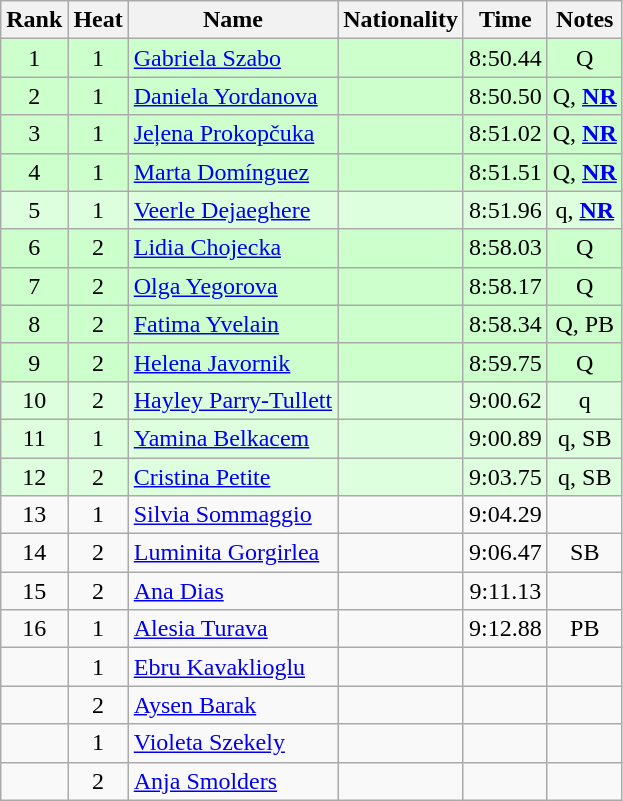<table class="wikitable sortable" style="text-align:center">
<tr>
<th>Rank</th>
<th>Heat</th>
<th>Name</th>
<th>Nationality</th>
<th>Time</th>
<th>Notes</th>
</tr>
<tr bgcolor=ccffcc>
<td>1</td>
<td>1</td>
<td align="left"><a href='#'>Gabriela Szabo</a></td>
<td align=left></td>
<td>8:50.44</td>
<td>Q</td>
</tr>
<tr bgcolor=ccffcc>
<td>2</td>
<td>1</td>
<td align="left"><a href='#'>Daniela Yordanova</a></td>
<td align=left></td>
<td>8:50.50</td>
<td>Q, <strong><a href='#'>NR</a></strong></td>
</tr>
<tr bgcolor=ccffcc>
<td>3</td>
<td>1</td>
<td align="left"><a href='#'>Jeļena Prokopčuka</a></td>
<td align=left></td>
<td>8:51.02</td>
<td>Q, <strong><a href='#'>NR</a></strong></td>
</tr>
<tr bgcolor=ccffcc>
<td>4</td>
<td>1</td>
<td align="left"><a href='#'>Marta Domínguez</a></td>
<td align=left></td>
<td>8:51.51</td>
<td>Q, <strong><a href='#'>NR</a></strong></td>
</tr>
<tr bgcolor=ddffdd>
<td>5</td>
<td>1</td>
<td align="left"><a href='#'>Veerle Dejaeghere</a></td>
<td align=left></td>
<td>8:51.96</td>
<td>q, <strong><a href='#'>NR</a></strong></td>
</tr>
<tr bgcolor=ccffcc>
<td>6</td>
<td>2</td>
<td align="left"><a href='#'>Lidia Chojecka</a></td>
<td align=left></td>
<td>8:58.03</td>
<td>Q</td>
</tr>
<tr bgcolor=ccffcc>
<td>7</td>
<td>2</td>
<td align="left"><a href='#'>Olga Yegorova</a></td>
<td align=left></td>
<td>8:58.17</td>
<td>Q</td>
</tr>
<tr bgcolor=ccffcc>
<td>8</td>
<td>2</td>
<td align="left"><a href='#'>Fatima Yvelain</a></td>
<td align=left></td>
<td>8:58.34</td>
<td>Q, PB</td>
</tr>
<tr bgcolor=ccffcc>
<td>9</td>
<td>2</td>
<td align="left"><a href='#'>Helena Javornik</a></td>
<td align=left></td>
<td>8:59.75</td>
<td>Q</td>
</tr>
<tr bgcolor=ddffdd>
<td>10</td>
<td>2</td>
<td align="left"><a href='#'>Hayley Parry-Tullett</a></td>
<td align=left></td>
<td>9:00.62</td>
<td>q</td>
</tr>
<tr bgcolor=ddffdd>
<td>11</td>
<td>1</td>
<td align="left"><a href='#'>Yamina Belkacem</a></td>
<td align=left></td>
<td>9:00.89</td>
<td>q, SB</td>
</tr>
<tr bgcolor=ddffdd>
<td>12</td>
<td>2</td>
<td align="left"><a href='#'>Cristina Petite</a></td>
<td align=left></td>
<td>9:03.75</td>
<td>q, SB</td>
</tr>
<tr>
<td>13</td>
<td>1</td>
<td align="left"><a href='#'>Silvia Sommaggio</a></td>
<td align=left></td>
<td>9:04.29</td>
<td></td>
</tr>
<tr>
<td>14</td>
<td>2</td>
<td align="left"><a href='#'>Luminita Gorgirlea</a></td>
<td align=left></td>
<td>9:06.47</td>
<td>SB</td>
</tr>
<tr>
<td>15</td>
<td>2</td>
<td align="left"><a href='#'>Ana Dias</a></td>
<td align=left></td>
<td>9:11.13</td>
<td></td>
</tr>
<tr>
<td>16</td>
<td>1</td>
<td align="left"><a href='#'>Alesia Turava</a></td>
<td align=left></td>
<td>9:12.88</td>
<td>PB</td>
</tr>
<tr>
<td></td>
<td>1</td>
<td align="left"><a href='#'>Ebru Kavaklioglu</a></td>
<td align=left></td>
<td></td>
<td></td>
</tr>
<tr>
<td></td>
<td>2</td>
<td align="left"><a href='#'>Aysen Barak</a></td>
<td align=left></td>
<td></td>
<td></td>
</tr>
<tr>
<td></td>
<td>1</td>
<td align="left"><a href='#'>Violeta Szekely</a></td>
<td align=left></td>
<td></td>
<td></td>
</tr>
<tr>
<td></td>
<td>2</td>
<td align="left"><a href='#'>Anja Smolders</a></td>
<td align=left></td>
<td></td>
<td></td>
</tr>
</table>
